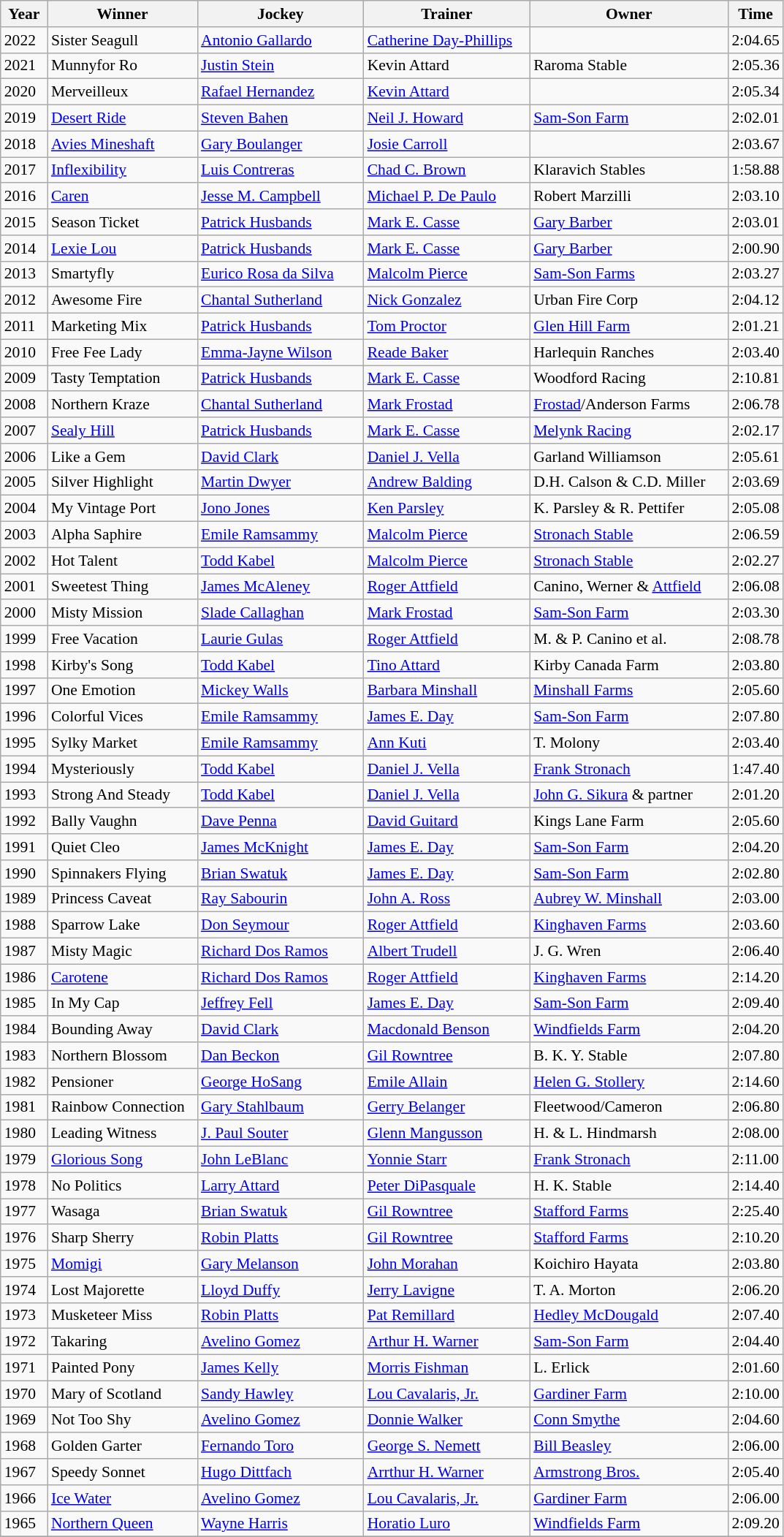<table class="wikitable sortable" style="font-size:90%">
<tr>
<th style="width:36px">Year<br></th>
<th style="width:130px">Winner<br></th>
<th style="width:145px">Jockey<br></th>
<th style="width:145px">Trainer<br></th>
<th style="width:174px">Owner<br></th>
<th>Time</th>
</tr>
<tr>
<td>2022</td>
<td>Sister Seagull</td>
<td><a href='#'>Antonio Gallardo</a></td>
<td><a href='#'>Catherine Day-Phillips</a></td>
<td></td>
<td>2:04.65</td>
</tr>
<tr>
<td>2021</td>
<td>Munnyfor Ro</td>
<td><a href='#'>Justin Stein</a></td>
<td>Kevin Attard</td>
<td>Raroma Stable</td>
<td>2:05.36</td>
</tr>
<tr>
<td>2020</td>
<td>Merveilleux</td>
<td><a href='#'>Rafael Hernandez</a></td>
<td><a href='#'>Kevin Attard</a></td>
<td></td>
<td>2:05.34</td>
</tr>
<tr>
<td>2019</td>
<td><a href='#'>Desert Ride</a></td>
<td><a href='#'>Steven Bahen</a></td>
<td><a href='#'>Neil J. Howard</a></td>
<td><a href='#'>Sam-Son Farm</a></td>
<td>2:02.01</td>
</tr>
<tr>
<td>2018</td>
<td><a href='#'>Avies Mineshaft</a></td>
<td><a href='#'>Gary Boulanger</a></td>
<td><a href='#'>Josie Carroll</a></td>
<td></td>
<td>2:03.67</td>
</tr>
<tr>
<td>2017</td>
<td><a href='#'>Inflexibility</a></td>
<td><a href='#'>Luis Contreras</a></td>
<td><a href='#'>Chad C. Brown</a></td>
<td>Klaravich Stables</td>
<td>1:58.88</td>
</tr>
<tr>
<td>2016</td>
<td><a href='#'>Caren</a></td>
<td><a href='#'>Jesse M. Campbell</a></td>
<td><a href='#'>Michael P. De Paulo</a></td>
<td>Robert Marzilli</td>
<td>2:03.10</td>
</tr>
<tr>
<td>2015</td>
<td>Season Ticket</td>
<td><a href='#'>Patrick Husbands</a></td>
<td><a href='#'>Mark E. Casse</a></td>
<td><a href='#'>Gary Barber</a></td>
<td>2:03.01</td>
</tr>
<tr>
<td>2014</td>
<td><a href='#'>Lexie Lou</a></td>
<td><a href='#'>Patrick Husbands</a></td>
<td><a href='#'>Mark E. Casse</a></td>
<td><a href='#'>Gary Barber</a></td>
<td>2:00.90</td>
</tr>
<tr>
<td>2013</td>
<td>Smartyfly</td>
<td><a href='#'>Eurico Rosa da Silva</a></td>
<td><a href='#'>Malcolm Pierce</a></td>
<td><a href='#'>Sam-Son Farms</a></td>
<td>2:03.27</td>
</tr>
<tr>
<td>2012</td>
<td>Awesome Fire</td>
<td><a href='#'>Chantal Sutherland</a></td>
<td><a href='#'>Nick Gonzalez</a></td>
<td>Urban Fire Corp</td>
<td>2:04.12</td>
</tr>
<tr>
<td>2011</td>
<td>Marketing Mix</td>
<td><a href='#'>Patrick Husbands</a></td>
<td><a href='#'>Tom Proctor</a></td>
<td><a href='#'>Glen Hill Farm</a></td>
<td>2:01.21</td>
</tr>
<tr>
<td>2010</td>
<td>Free Fee Lady</td>
<td><a href='#'>Emma-Jayne Wilson</a></td>
<td><a href='#'>Reade Baker</a></td>
<td>Harlequin Ranches</td>
<td>2:03.40</td>
</tr>
<tr>
<td>2009</td>
<td>Tasty Temptation</td>
<td><a href='#'>Patrick Husbands</a></td>
<td><a href='#'>Mark E. Casse</a></td>
<td>Woodford Racing</td>
<td>2:10.81</td>
</tr>
<tr>
<td>2008</td>
<td>Northern Kraze</td>
<td><a href='#'>Chantal Sutherland</a></td>
<td><a href='#'>Mark Frostad</a></td>
<td><a href='#'>Frostad</a>/Anderson Farms</td>
<td>2:06.78</td>
</tr>
<tr>
<td>2007</td>
<td><a href='#'>Sealy Hill</a></td>
<td><a href='#'>Patrick Husbands</a></td>
<td><a href='#'>Mark E. Casse</a></td>
<td><a href='#'>Melynk Racing</a></td>
<td>2:02.17</td>
</tr>
<tr>
<td>2006</td>
<td>Like a Gem</td>
<td><a href='#'>David Clark</a></td>
<td><a href='#'>Daniel J. Vella</a></td>
<td>Garland Williamson</td>
<td>2:05.61</td>
</tr>
<tr>
<td>2005</td>
<td>Silver Highlight</td>
<td><a href='#'>Martin Dwyer</a></td>
<td><a href='#'>Andrew Balding</a></td>
<td>D.H. Calson & C.D. Miller</td>
<td>2:03.69</td>
</tr>
<tr>
<td>2004</td>
<td>My Vintage Port</td>
<td><a href='#'>Jono Jones</a></td>
<td><a href='#'>Ken Parsley</a></td>
<td>K. Parsley & R. Pettifer</td>
<td>2:05.08</td>
</tr>
<tr>
<td>2003</td>
<td>Alpha Saphire</td>
<td><a href='#'>Emile Ramsammy</a></td>
<td><a href='#'>Malcolm Pierce</a></td>
<td><a href='#'>Stronach Stable</a></td>
<td>2:06.59</td>
</tr>
<tr>
<td>2002</td>
<td>Hot Talent</td>
<td><a href='#'>Todd Kabel</a></td>
<td><a href='#'>Malcolm Pierce</a></td>
<td><a href='#'>Stronach Stable</a></td>
<td>2:02.27</td>
</tr>
<tr>
<td>2001</td>
<td>Sweetest Thing</td>
<td><a href='#'>James McAleney</a></td>
<td><a href='#'>Roger Attfield</a></td>
<td>Canino, Werner & <a href='#'>Attfield</a></td>
<td>2:06.08</td>
</tr>
<tr>
<td>2000</td>
<td>Misty Mission</td>
<td><a href='#'>Slade Callaghan</a></td>
<td><a href='#'>Mark Frostad</a></td>
<td><a href='#'>Sam-Son Farm</a></td>
<td>2:03.30</td>
</tr>
<tr>
<td>1999</td>
<td>Free Vacation</td>
<td><a href='#'>Laurie Gulas</a></td>
<td><a href='#'>Roger Attfield</a></td>
<td>M. & P. Canino et al.</td>
<td>2:08.78</td>
</tr>
<tr>
<td>1998</td>
<td>Kirby's Song</td>
<td><a href='#'>Todd Kabel</a></td>
<td><a href='#'>Tino Attard</a></td>
<td>Kirby Canada Farm</td>
<td>2:03.80</td>
</tr>
<tr>
<td>1997</td>
<td>One Emotion</td>
<td><a href='#'>Mickey Walls</a></td>
<td><a href='#'>Barbara Minshall</a></td>
<td><a href='#'>Minshall Farms</a></td>
<td>2:05.60</td>
</tr>
<tr>
<td>1996</td>
<td>Colorful Vices</td>
<td><a href='#'>Emile Ramsammy</a></td>
<td><a href='#'>James E. Day</a></td>
<td><a href='#'>Sam-Son Farm</a></td>
<td>2:07.80</td>
</tr>
<tr>
<td>1995</td>
<td>Sylky Market</td>
<td><a href='#'>Emile Ramsammy</a></td>
<td><a href='#'>Ann Kuti</a></td>
<td>T. Molony</td>
<td>2:03.40</td>
</tr>
<tr>
<td>1994</td>
<td>Mysteriously</td>
<td><a href='#'>Todd Kabel</a></td>
<td><a href='#'>Daniel J. Vella</a></td>
<td><a href='#'>Frank Stronach</a></td>
<td>1:47.40</td>
</tr>
<tr>
<td>1993</td>
<td>Strong And Steady</td>
<td><a href='#'>Todd Kabel</a></td>
<td><a href='#'>Daniel J. Vella</a></td>
<td><a href='#'>John G. Sikura</a> & partner</td>
<td>2:01.20</td>
</tr>
<tr>
<td>1992</td>
<td>Bally Vaughn</td>
<td><a href='#'>Dave Penna</a></td>
<td><a href='#'>David Guitard</a></td>
<td>Kings Lane Farm</td>
<td>2:05.60</td>
</tr>
<tr>
<td>1991</td>
<td>Quiet Cleo</td>
<td><a href='#'>James McKnight</a></td>
<td><a href='#'>James E. Day</a></td>
<td><a href='#'>Sam-Son Farm</a></td>
<td>2:04.20</td>
</tr>
<tr>
<td>1990</td>
<td>Spinnakers Flying</td>
<td><a href='#'>Brian Swatuk</a></td>
<td><a href='#'>James E. Day</a></td>
<td><a href='#'>Sam-Son Farm</a></td>
<td>2:02.80</td>
</tr>
<tr>
<td>1989</td>
<td>Princess Caveat</td>
<td><a href='#'>Ray Sabourin</a></td>
<td><a href='#'>John A. Ross</a></td>
<td><a href='#'>Aubrey W. Minshall</a></td>
<td>2:03.00</td>
</tr>
<tr>
<td>1988</td>
<td>Sparrow Lake</td>
<td><a href='#'>Don Seymour</a></td>
<td><a href='#'>Roger Attfield</a></td>
<td><a href='#'>Kinghaven Farms</a></td>
<td>2:03.60</td>
</tr>
<tr>
<td>1987</td>
<td>Misty Magic</td>
<td><a href='#'>Richard Dos Ramos</a></td>
<td><a href='#'>Albert Trudell</a></td>
<td>J. G. Wren</td>
<td>2:06.40</td>
</tr>
<tr>
<td>1986</td>
<td><a href='#'>Carotene</a></td>
<td><a href='#'>Richard Dos Ramos</a></td>
<td><a href='#'>Roger Attfield</a></td>
<td><a href='#'>Kinghaven Farms</a></td>
<td>2:14.20</td>
</tr>
<tr>
<td>1985</td>
<td>In My Cap</td>
<td><a href='#'>Jeffrey Fell</a></td>
<td><a href='#'>James E. Day</a></td>
<td><a href='#'>Sam-Son Farm</a></td>
<td>2:09.40</td>
</tr>
<tr>
<td>1984</td>
<td>Bounding Away</td>
<td><a href='#'>David Clark</a></td>
<td><a href='#'>Macdonald Benson</a></td>
<td><a href='#'>Windfields Farm</a></td>
<td>2:04.20</td>
</tr>
<tr>
<td>1983</td>
<td>Northern Blossom</td>
<td><a href='#'>Dan Beckon</a></td>
<td><a href='#'>Gil Rowntree</a></td>
<td>B. K. Y. Stable</td>
<td>2:07.80</td>
</tr>
<tr>
<td>1982</td>
<td>Pensioner</td>
<td><a href='#'>George HoSang</a></td>
<td><a href='#'>Emile Allain</a></td>
<td><a href='#'>Helen G. Stollery</a></td>
<td>2:14.60</td>
</tr>
<tr>
<td>1981</td>
<td>Rainbow Connection</td>
<td><a href='#'>Gary Stahlbaum</a></td>
<td><a href='#'>Gerry Belanger</a></td>
<td>Fleetwood/Cameron</td>
<td>2:06.80</td>
</tr>
<tr>
<td>1980</td>
<td>Leading Witness</td>
<td><a href='#'>J. Paul Souter</a></td>
<td><a href='#'>Glenn Mangusson</a></td>
<td>H. & L. Hindmarsh</td>
<td>2:08.00</td>
</tr>
<tr>
<td>1979</td>
<td><a href='#'>Glorious Song</a></td>
<td><a href='#'>John LeBlanc</a></td>
<td><a href='#'>Yonnie Starr</a></td>
<td><a href='#'>Frank Stronach</a></td>
<td>2:11.00</td>
</tr>
<tr>
<td>1978</td>
<td>No Politics</td>
<td><a href='#'>Larry Attard</a></td>
<td><a href='#'>Peter DiPasquale</a></td>
<td>H. K. Stable</td>
<td>2:14.40</td>
</tr>
<tr>
<td>1977</td>
<td>Wasaga</td>
<td><a href='#'>Brian Swatuk</a></td>
<td><a href='#'>Gil Rowntree</a></td>
<td><a href='#'>Stafford Farms</a></td>
<td>2:25.40</td>
</tr>
<tr>
<td>1976</td>
<td>Sharp Sherry</td>
<td><a href='#'>Robin Platts</a></td>
<td><a href='#'>Gil Rowntree</a></td>
<td><a href='#'>Stafford Farms</a></td>
<td>2:10.20</td>
</tr>
<tr>
<td>1975</td>
<td><a href='#'>Momigi</a></td>
<td><a href='#'>Gary Melanson</a></td>
<td><a href='#'>John Morahan</a></td>
<td>Koichiro Hayata</td>
<td>2:03.80</td>
</tr>
<tr>
<td>1974</td>
<td>Lost Majorette</td>
<td><a href='#'>Lloyd Duffy</a></td>
<td><a href='#'>Jerry Lavigne</a></td>
<td>T. A. Morton</td>
<td>2:06.20</td>
</tr>
<tr>
<td>1973</td>
<td>Musketeer Miss</td>
<td><a href='#'>Robin Platts</a></td>
<td><a href='#'>Pat Remillard</a></td>
<td><a href='#'>Hedley McDougald</a></td>
<td>2:07.40</td>
</tr>
<tr>
<td>1972</td>
<td>Takaring</td>
<td><a href='#'>Avelino Gomez</a></td>
<td><a href='#'>Arthur H. Warner</a></td>
<td><a href='#'>Sam-Son Farm</a></td>
<td>2:04.40</td>
</tr>
<tr>
<td>1971</td>
<td>Painted Pony</td>
<td><a href='#'>James Kelly</a></td>
<td><a href='#'>Morris Fishman</a></td>
<td>L. Erlick</td>
<td>2:01.60</td>
</tr>
<tr>
<td>1970</td>
<td>Mary of Scotland</td>
<td><a href='#'>Sandy Hawley</a></td>
<td><a href='#'>Lou Cavalaris, Jr.</a></td>
<td><a href='#'>Gardiner Farm</a></td>
<td>2:10.00</td>
</tr>
<tr>
<td>1969</td>
<td>Not Too Shy</td>
<td><a href='#'>Avelino Gomez</a></td>
<td><a href='#'>Donnie Walker</a></td>
<td><a href='#'>Conn Smythe</a></td>
<td>2:04.60</td>
</tr>
<tr>
<td>1968</td>
<td>Golden Garter</td>
<td><a href='#'>Fernando Toro</a></td>
<td><a href='#'>George S. Nemett</a></td>
<td><a href='#'>Bill Beasley</a></td>
<td>2:06.00</td>
</tr>
<tr>
<td>1967</td>
<td>Speedy Sonnet</td>
<td><a href='#'>Hugo Dittfach</a></td>
<td><a href='#'>Arrthur H. Warner</a></td>
<td><a href='#'>Armstrong Bros.</a></td>
<td>2:05.40</td>
</tr>
<tr>
<td>1966</td>
<td><a href='#'>Ice Water</a></td>
<td><a href='#'>Avelino Gomez</a></td>
<td><a href='#'>Lou Cavalaris, Jr.</a></td>
<td><a href='#'>Gardiner Farm</a></td>
<td>2:06.00</td>
</tr>
<tr>
<td>1965</td>
<td><a href='#'>Northern Queen</a></td>
<td><a href='#'>Wayne Harris</a></td>
<td><a href='#'>Horatio Luro</a></td>
<td><a href='#'>Windfields Farm</a></td>
<td>2:09.20</td>
</tr>
<tr>
</tr>
</table>
